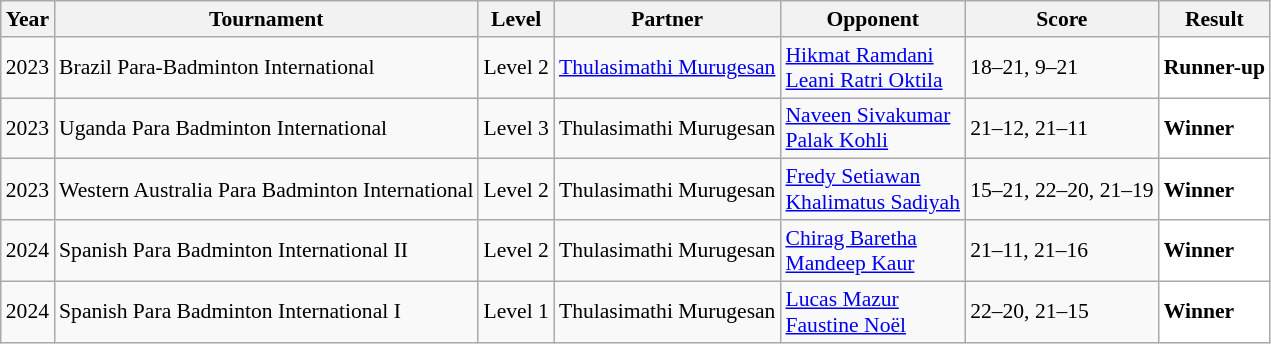<table class="sortable wikitable" style="font-size: 90%;">
<tr>
<th>Year</th>
<th>Tournament</th>
<th>Level</th>
<th>Partner</th>
<th>Opponent</th>
<th>Score</th>
<th>Result</th>
</tr>
<tr>
<td align="center">2023</td>
<td align="left">Brazil Para-Badminton International</td>
<td>Level 2</td>
<td align="left"> <a href='#'>Thulasimathi Murugesan</a></td>
<td align="left"> <a href='#'>Hikmat Ramdani</a><br> <a href='#'>Leani Ratri Oktila</a></td>
<td align="left">18–21, 9–21</td>
<td style="text-align:left; background:white"> <strong>Runner-up</strong></td>
</tr>
<tr>
<td align="center">2023</td>
<td align="left">Uganda Para Badminton International</td>
<td>Level 3</td>
<td align="left"> Thulasimathi Murugesan</td>
<td align="left"> <a href='#'>Naveen Sivakumar</a><br> <a href='#'>Palak Kohli</a></td>
<td align="left">21–12, 21–11</td>
<td style="text-align:left; background:white"> <strong>Winner</strong></td>
</tr>
<tr>
<td align="center">2023</td>
<td align="left">Western Australia Para Badminton International</td>
<td>Level 2</td>
<td align="left"> Thulasimathi Murugesan</td>
<td align="left"> <a href='#'>Fredy Setiawan</a><br> <a href='#'>Khalimatus Sadiyah</a></td>
<td align="left">15–21, 22–20, 21–19</td>
<td style="text-align:left; background:white"> <strong>Winner</strong></td>
</tr>
<tr>
<td align="center">2024</td>
<td align="left">Spanish Para Badminton International II</td>
<td>Level 2</td>
<td align="left"> Thulasimathi Murugesan</td>
<td align="left"> <a href='#'>Chirag Baretha</a><br> <a href='#'>Mandeep Kaur</a></td>
<td align="left">21–11, 21–16</td>
<td style="text-align:left; background:white"> <strong>Winner</strong></td>
</tr>
<tr>
<td align="center">2024</td>
<td align="left">Spanish Para Badminton International I</td>
<td>Level 1</td>
<td align="left"> Thulasimathi Murugesan</td>
<td align="left"> <a href='#'>Lucas Mazur</a><br> <a href='#'>Faustine Noël</a></td>
<td align="left">22–20, 21–15</td>
<td style="text-align:left; background:white"> <strong>Winner</strong></td>
</tr>
</table>
